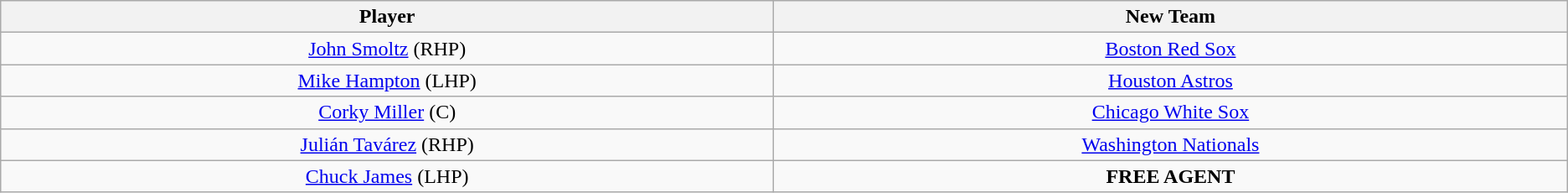<table class="wikitable" style="text-align:center;">
<tr>
<th width="5%">Player</th>
<th width="5%">New Team</th>
</tr>
<tr>
<td><a href='#'>John Smoltz</a> (RHP)</td>
<td><a href='#'>Boston Red Sox</a></td>
</tr>
<tr>
<td><a href='#'>Mike Hampton</a> (LHP)</td>
<td><a href='#'>Houston Astros</a></td>
</tr>
<tr>
<td><a href='#'>Corky Miller</a> (C)</td>
<td><a href='#'>Chicago White Sox</a></td>
</tr>
<tr>
<td><a href='#'>Julián Tavárez</a> (RHP)</td>
<td><a href='#'>Washington Nationals</a></td>
</tr>
<tr>
<td><a href='#'>Chuck James</a> (LHP)</td>
<td><strong>FREE AGENT</strong></td>
</tr>
</table>
